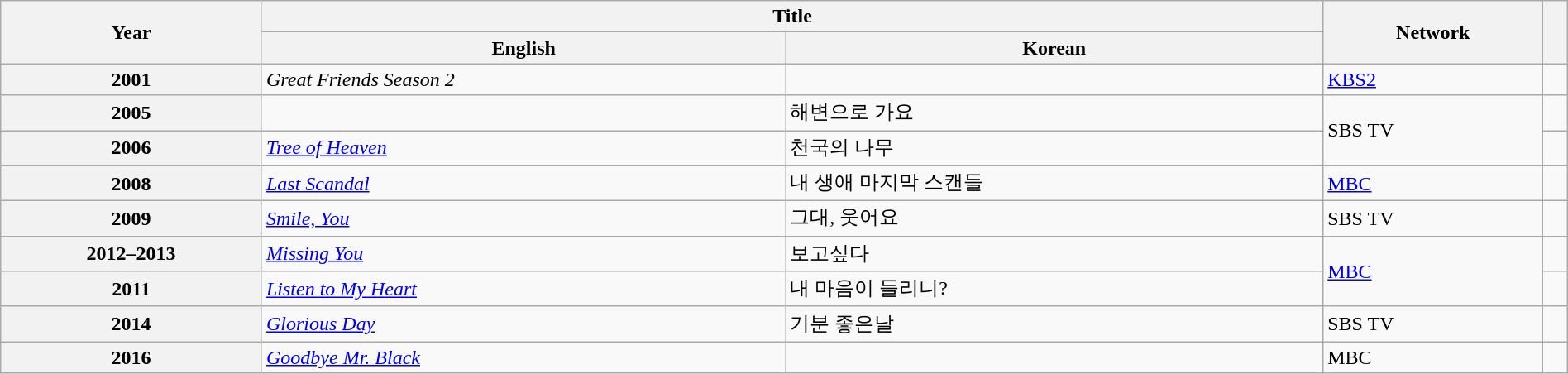<table class="wikitable sortable plainrowheaders" style="text-align:left; font-size:100%; padding:0 auto; width:100%; margin:auto">
<tr>
<th rowspan="2" scope="col">Year</th>
<th colspan="2" scope="col">Title</th>
<th rowspan="2" scope="col">Network</th>
<th rowspan="2" scope="col" class="unsortable"></th>
</tr>
<tr>
<th>English</th>
<th>Korean</th>
</tr>
<tr>
<th scope="row">2001</th>
<td><em>Great Friends Season 2</em></td>
<td></td>
<td><a href='#'>KBS2</a></td>
<td></td>
</tr>
<tr>
<th scope="row">2005</th>
<td><em></em></td>
<td>해변으로 가요</td>
<td rowspan="2">SBS TV</td>
<td></td>
</tr>
<tr>
<th scope="row">2006</th>
<td><em><a href='#'>Tree of Heaven</a></em></td>
<td>천국의 나무</td>
<td></td>
</tr>
<tr>
<th scope="row">2008</th>
<td><em><a href='#'>Last Scandal</a></em></td>
<td>내 생애 마지막 스캔들</td>
<td><a href='#'>MBC</a></td>
<td></td>
</tr>
<tr>
<th scope="row">2009</th>
<td><em><a href='#'>Smile, You</a></em></td>
<td>그대, 웃어요</td>
<td>SBS TV</td>
<td></td>
</tr>
<tr>
<th scope="row">2012–2013</th>
<td><em><a href='#'>Missing You</a></em></td>
<td>보고싶다</td>
<td rowspan="2"><a href='#'>MBC</a></td>
<td></td>
</tr>
<tr>
<th scope="row">2011</th>
<td><em><a href='#'>Listen to My Heart</a></em></td>
<td>내 마음이 들리니?</td>
<td></td>
</tr>
<tr>
<th scope="row">2014</th>
<td><em><a href='#'>Glorious Day</a></em></td>
<td>기분 좋은날</td>
<td>SBS TV</td>
<td></td>
</tr>
<tr>
<th scope="row">2016</th>
<td><em><a href='#'>Goodbye Mr. Black</a></em></td>
<td></td>
<td>MBC</td>
<td></td>
</tr>
</table>
